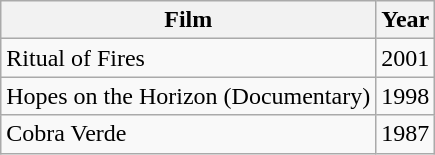<table class="wikitable">
<tr>
<th>Film</th>
<th>Year</th>
</tr>
<tr>
<td>Ritual of Fires</td>
<td>2001</td>
</tr>
<tr>
<td>Hopes on the Horizon (Documentary)</td>
<td>1998</td>
</tr>
<tr>
<td>Cobra Verde</td>
<td>1987</td>
</tr>
</table>
